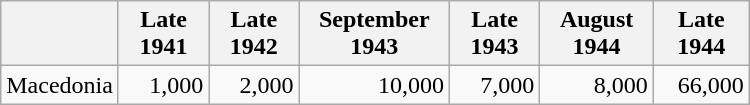<table class="wikitable" style="text-align:right; width:500px;">
<tr>
<th></th>
<th>Late 1941</th>
<th>Late 1942</th>
<th>September 1943</th>
<th>Late 1943</th>
<th>August 1944</th>
<th>Late 1944</th>
</tr>
<tr>
<td align=left>Macedonia</td>
<td>1,000</td>
<td>2,000</td>
<td>10,000</td>
<td>7,000</td>
<td>8,000</td>
<td>66,000</td>
</tr>
</table>
